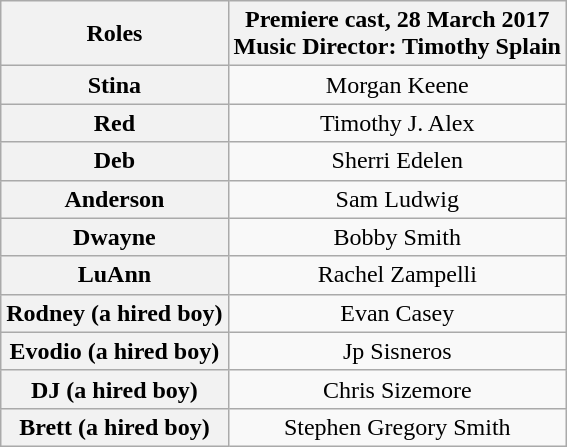<table class="wikitable">
<tr>
<th>Roles</th>
<th>Premiere cast, 28 March 2017<br>Music Director: Timothy Splain</th>
</tr>
<tr>
<th>Stina</th>
<td align="center">Morgan Keene</td>
</tr>
<tr>
<th>Red</th>
<td align="center">Timothy J. Alex</td>
</tr>
<tr>
<th>Deb</th>
<td align="center">Sherri Edelen</td>
</tr>
<tr>
<th>Anderson</th>
<td align="center">Sam Ludwig</td>
</tr>
<tr>
<th>Dwayne</th>
<td align="center">Bobby Smith</td>
</tr>
<tr>
<th>LuAnn</th>
<td align="center">Rachel Zampelli</td>
</tr>
<tr>
<th>Rodney (a hired boy)</th>
<td align="center">Evan Casey</td>
</tr>
<tr>
<th>Evodio (a hired boy)</th>
<td align="center">Jp Sisneros</td>
</tr>
<tr>
<th>DJ (a hired boy)</th>
<td align="center">Chris Sizemore</td>
</tr>
<tr>
<th>Brett (a hired boy)</th>
<td align="center">Stephen Gregory Smith</td>
</tr>
</table>
